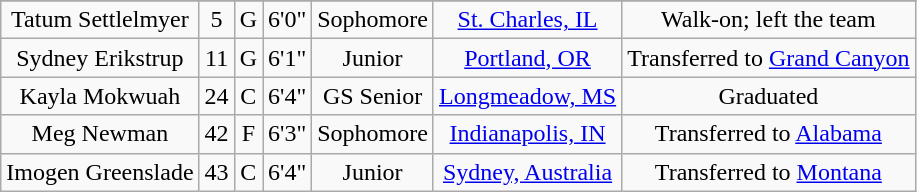<table class="wikitable sortable" style="text-align: center">
<tr align=center>
</tr>
<tr>
<td>Tatum Settlelmyer</td>
<td>5</td>
<td>G</td>
<td>6'0"</td>
<td>Sophomore</td>
<td><a href='#'>St. Charles, IL</a></td>
<td>Walk-on; left the team</td>
</tr>
<tr>
<td>Sydney Erikstrup</td>
<td>11</td>
<td>G</td>
<td>6'1"</td>
<td>Junior</td>
<td><a href='#'>Portland, OR</a></td>
<td>Transferred to <a href='#'>Grand Canyon</a></td>
</tr>
<tr>
<td>Kayla Mokwuah</td>
<td>24</td>
<td>C</td>
<td>6'4"</td>
<td>GS Senior</td>
<td><a href='#'>Longmeadow, MS</a></td>
<td>Graduated</td>
</tr>
<tr>
<td>Meg Newman</td>
<td>42</td>
<td>F</td>
<td>6'3"</td>
<td>Sophomore</td>
<td><a href='#'>Indianapolis, IN</a></td>
<td>Transferred to <a href='#'>Alabama</a></td>
</tr>
<tr>
<td>Imogen Greenslade</td>
<td>43</td>
<td>C</td>
<td>6'4"</td>
<td>Junior</td>
<td><a href='#'>Sydney, Australia</a></td>
<td>Transferred to <a href='#'>Montana</a></td>
</tr>
</table>
